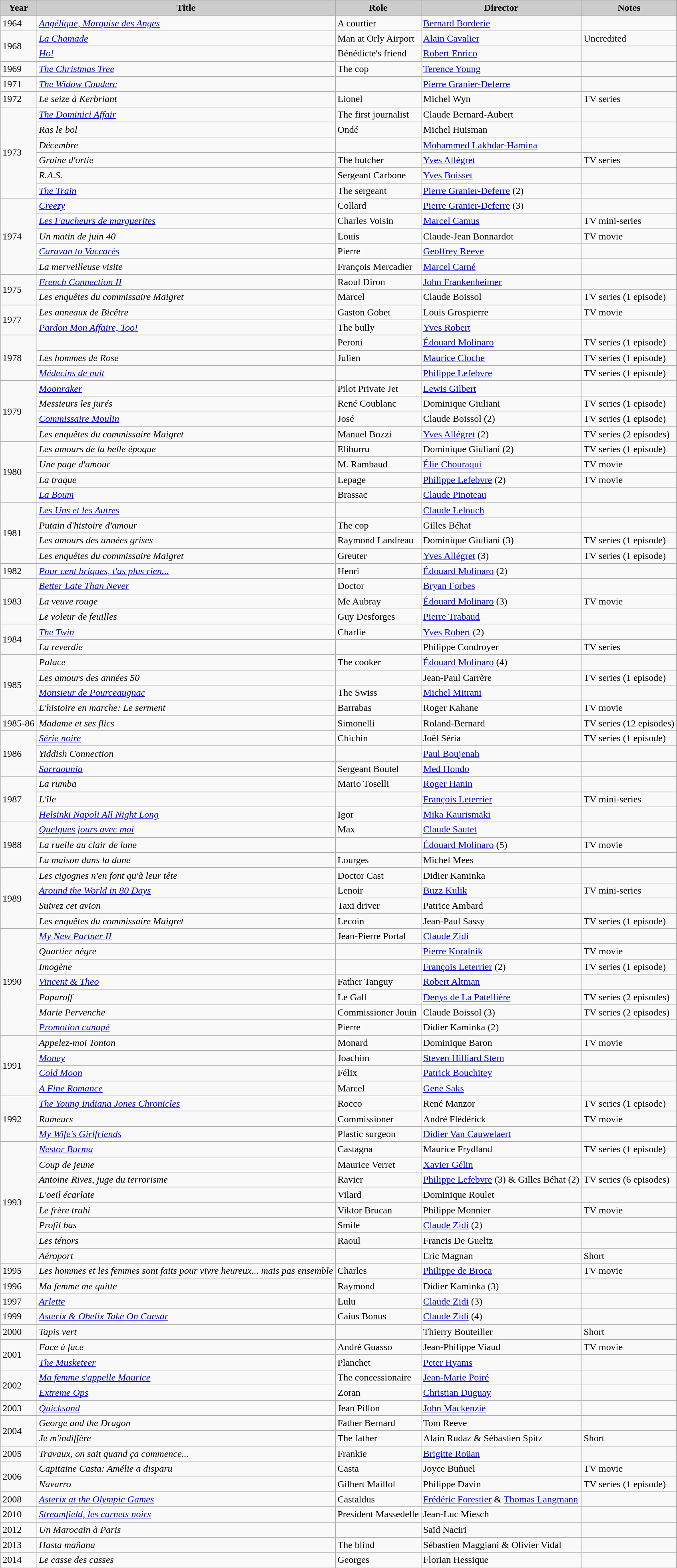<table class="wikitable">
<tr>
<th style="background: #CCCCCC;">Year</th>
<th style="background: #CCCCCC;">Title</th>
<th style="background: #CCCCCC;">Role</th>
<th style="background: #CCCCCC;">Director</th>
<th style="background: #CCCCCC;">Notes</th>
</tr>
<tr>
<td rowspan=1>1964</td>
<td><em><a href='#'>Angélique, Marquise des Anges</a></em></td>
<td>A courtier</td>
<td><a href='#'>Bernard Borderie</a></td>
<td></td>
</tr>
<tr>
<td rowspan=2>1968</td>
<td><em><a href='#'>La Chamade</a></em></td>
<td>Man at Orly Airport</td>
<td><a href='#'>Alain Cavalier</a></td>
<td>Uncredited</td>
</tr>
<tr>
<td><em><a href='#'>Ho!</a></em></td>
<td>Bénédicte's friend</td>
<td><a href='#'>Robert Enrico</a></td>
<td></td>
</tr>
<tr>
<td rowspan=1>1969</td>
<td><em><a href='#'>The Christmas Tree</a></em></td>
<td>The cop</td>
<td><a href='#'>Terence Young</a></td>
<td></td>
</tr>
<tr>
<td rowspan=1>1971</td>
<td><em><a href='#'>The Widow Couderc</a></em></td>
<td></td>
<td><a href='#'>Pierre Granier-Deferre</a></td>
<td></td>
</tr>
<tr>
<td rowspan=1>1972</td>
<td><em>Le seize à Kerbriant</em></td>
<td>Lionel</td>
<td>Michel Wyn</td>
<td>TV series</td>
</tr>
<tr>
<td rowspan=6>1973</td>
<td><em><a href='#'>The Dominici Affair</a></em></td>
<td>The first journalist</td>
<td>Claude Bernard-Aubert</td>
<td></td>
</tr>
<tr>
<td><em>Ras le bol</em></td>
<td>Ondé</td>
<td>Michel Huisman</td>
<td></td>
</tr>
<tr>
<td><em>Décembre</em></td>
<td></td>
<td><a href='#'>Mohammed Lakhdar-Hamina</a></td>
<td></td>
</tr>
<tr>
<td><em>Graine d'ortie</em></td>
<td>The butcher</td>
<td><a href='#'>Yves Allégret</a></td>
<td>TV series</td>
</tr>
<tr>
<td><em>R.A.S.</em></td>
<td>Sergeant Carbone</td>
<td><a href='#'>Yves Boisset</a></td>
<td></td>
</tr>
<tr>
<td><em><a href='#'>The Train</a></em></td>
<td>The sergeant</td>
<td><a href='#'>Pierre Granier-Deferre</a> (2)</td>
<td></td>
</tr>
<tr>
<td rowspan=5>1974</td>
<td><em><a href='#'>Creezy</a></em></td>
<td>Collard</td>
<td><a href='#'>Pierre Granier-Deferre</a> (3)</td>
<td></td>
</tr>
<tr>
<td><em><a href='#'>Les Faucheurs de marguerites</a></em></td>
<td>Charles Voisin</td>
<td><a href='#'>Marcel Camus</a></td>
<td>TV mini-series</td>
</tr>
<tr>
<td><em>Un matin de juin 40</em></td>
<td>Louis</td>
<td>Claude-Jean Bonnardot</td>
<td>TV movie</td>
</tr>
<tr>
<td><em><a href='#'>Caravan to Vaccarès</a></em></td>
<td>Pierre</td>
<td><a href='#'>Geoffrey Reeve</a></td>
<td></td>
</tr>
<tr>
<td><em>La merveilleuse visite</em></td>
<td>François Mercadier</td>
<td><a href='#'>Marcel Carné</a></td>
<td></td>
</tr>
<tr>
<td rowspan=2>1975</td>
<td><em><a href='#'>French Connection II</a></em></td>
<td>Raoul Diron</td>
<td><a href='#'>John Frankenheimer</a></td>
<td></td>
</tr>
<tr>
<td><em>Les enquêtes du commissaire Maigret</em></td>
<td>Marcel</td>
<td>Claude Boissol</td>
<td>TV series (1 episode)</td>
</tr>
<tr>
<td rowspan=2>1977</td>
<td><em>Les anneaux de Bicêtre</em></td>
<td>Gaston Gobet</td>
<td>Louis Grospierre</td>
<td>TV movie</td>
</tr>
<tr>
<td><em><a href='#'>Pardon Mon Affaire, Too!</a></em></td>
<td>The bully</td>
<td><a href='#'>Yves Robert</a></td>
<td></td>
</tr>
<tr>
<td rowspan=3>1978</td>
<td><em></em></td>
<td>Peroni</td>
<td><a href='#'>Édouard Molinaro</a></td>
<td>TV series (1 episode)</td>
</tr>
<tr>
<td><em>Les hommes de Rose</em></td>
<td>Julien</td>
<td><a href='#'>Maurice Cloche</a></td>
<td>TV series (1 episode)</td>
</tr>
<tr>
<td><em><a href='#'>Médecins de nuit</a></em></td>
<td></td>
<td><a href='#'>Philippe Lefebvre</a></td>
<td>TV series (1 episode)</td>
</tr>
<tr>
<td rowspan=4>1979</td>
<td><em><a href='#'>Moonraker</a></em></td>
<td>Pilot Private Jet</td>
<td><a href='#'>Lewis Gilbert</a></td>
<td></td>
</tr>
<tr>
<td><em>Messieurs les jurés</em></td>
<td>René Coublanc</td>
<td>Dominique Giuliani</td>
<td>TV series (1 episode)</td>
</tr>
<tr>
<td><em><a href='#'>Commissaire Moulin</a></em></td>
<td>José</td>
<td>Claude Boissol (2)</td>
<td>TV series (1 episode)</td>
</tr>
<tr>
<td><em>Les enquêtes du commissaire Maigret</em></td>
<td>Manuel Bozzi</td>
<td><a href='#'>Yves Allégret</a> (2)</td>
<td>TV series (2 episodes)</td>
</tr>
<tr>
<td rowspan=4>1980</td>
<td><em>Les amours de la belle époque</em></td>
<td>Eliburru</td>
<td>Dominique Giuliani (2)</td>
<td>TV series (1 episode)</td>
</tr>
<tr>
<td><em>Une page d'amour</em></td>
<td>M. Rambaud</td>
<td><a href='#'>Élie Chouraqui</a></td>
<td>TV movie</td>
</tr>
<tr>
<td><em>La traque</em></td>
<td>Lepage</td>
<td><a href='#'>Philippe Lefebvre</a> (2)</td>
<td>TV movie</td>
</tr>
<tr>
<td><em><a href='#'>La Boum</a></em></td>
<td>Brassac</td>
<td><a href='#'>Claude Pinoteau</a></td>
<td></td>
</tr>
<tr>
<td rowspan=4>1981</td>
<td><em><a href='#'>Les Uns et les Autres</a></em></td>
<td></td>
<td><a href='#'>Claude Lelouch</a></td>
<td></td>
</tr>
<tr>
<td><em>Putain d'histoire d'amour</em></td>
<td>The cop</td>
<td>Gilles Béhat</td>
<td></td>
</tr>
<tr>
<td><em>Les amours des années grises</em></td>
<td>Raymond Landreau</td>
<td>Dominique Giuliani (3)</td>
<td>TV series (1 episode)</td>
</tr>
<tr>
<td><em>Les enquêtes du commissaire Maigret</em></td>
<td>Greuter</td>
<td><a href='#'>Yves Allégret</a> (3)</td>
<td>TV series (1 episode)</td>
</tr>
<tr>
<td rowspan=1>1982</td>
<td><em><a href='#'>Pour cent briques, t'as plus rien...</a></em></td>
<td>Henri</td>
<td><a href='#'>Édouard Molinaro</a> (2)</td>
<td></td>
</tr>
<tr>
<td rowspan=3>1983</td>
<td><em><a href='#'>Better Late Than Never</a></em></td>
<td>Doctor</td>
<td><a href='#'>Bryan Forbes</a></td>
<td></td>
</tr>
<tr>
<td><em>La veuve rouge</em></td>
<td>Me Aubray</td>
<td><a href='#'>Édouard Molinaro</a> (3)</td>
<td>TV movie</td>
</tr>
<tr>
<td><em>Le voleur de feuilles</em></td>
<td>Guy Desforges</td>
<td><a href='#'>Pierre Trabaud</a></td>
<td></td>
</tr>
<tr>
<td rowspan=2>1984</td>
<td><em><a href='#'>The Twin</a></em></td>
<td>Charlie</td>
<td><a href='#'>Yves Robert</a> (2)</td>
<td></td>
</tr>
<tr>
<td><em>La reverdie</em></td>
<td></td>
<td>Philippe Condroyer</td>
<td>TV series</td>
</tr>
<tr>
<td rowspan=4>1985</td>
<td><em>Palace</em></td>
<td>The cooker</td>
<td><a href='#'>Édouard Molinaro</a> (4)</td>
<td></td>
</tr>
<tr>
<td><em>Les amours des années 50</em></td>
<td></td>
<td>Jean-Paul Carrère</td>
<td>TV series (1 episode)</td>
</tr>
<tr>
<td><em><a href='#'>Monsieur de Pourceaugnac</a></em></td>
<td>The Swiss</td>
<td><a href='#'>Michel Mitrani</a></td>
<td></td>
</tr>
<tr>
<td><em>L'histoire en marche: Le serment</em></td>
<td>Barrabas</td>
<td>Roger Kahane</td>
<td>TV movie</td>
</tr>
<tr>
<td rowspan=1>1985-86</td>
<td><em>Madame et ses flics</em></td>
<td>Simonelli</td>
<td>Roland-Bernard</td>
<td>TV series (12 episodes)</td>
</tr>
<tr>
<td rowspan=3>1986</td>
<td><em><a href='#'>Série noire</a></em></td>
<td>Chichin</td>
<td>Joël Séria</td>
<td>TV series (1 episode)</td>
</tr>
<tr>
<td><em>Yiddish Connection</em></td>
<td></td>
<td><a href='#'>Paul Boujenah</a></td>
<td></td>
</tr>
<tr>
<td><em><a href='#'>Sarraounia</a></em></td>
<td>Sergeant Boutel</td>
<td><a href='#'>Med Hondo</a></td>
<td></td>
</tr>
<tr>
<td rowspan=3>1987</td>
<td><em>La rumba</em></td>
<td>Mario Toselli</td>
<td><a href='#'>Roger Hanin</a></td>
<td></td>
</tr>
<tr>
<td><em>L'île</em></td>
<td></td>
<td><a href='#'>François Leterrier</a></td>
<td>TV mini-series</td>
</tr>
<tr>
<td><em><a href='#'>Helsinki Napoli All Night Long</a></em></td>
<td>Igor</td>
<td><a href='#'>Mika Kaurismäki</a></td>
<td></td>
</tr>
<tr>
<td rowspan=3>1988</td>
<td><em><a href='#'>Quelques jours avec moi</a></em></td>
<td>Max</td>
<td><a href='#'>Claude Sautet</a></td>
<td></td>
</tr>
<tr>
<td><em>La ruelle au clair de lune</em></td>
<td></td>
<td><a href='#'>Édouard Molinaro</a> (5)</td>
<td>TV movie</td>
</tr>
<tr>
<td><em>La maison dans la dune</em></td>
<td>Lourges</td>
<td>Michel Mees</td>
<td></td>
</tr>
<tr>
<td rowspan=4>1989</td>
<td><em>Les cigognes n'en font qu'à leur tête</em></td>
<td>Doctor Cast</td>
<td>Didier Kaminka</td>
<td></td>
</tr>
<tr>
<td><em><a href='#'>Around the World in 80 Days</a></em></td>
<td>Lenoir</td>
<td><a href='#'>Buzz Kulik</a></td>
<td>TV mini-series</td>
</tr>
<tr>
<td><em>Suivez cet avion</em></td>
<td>Taxi driver</td>
<td>Patrice Ambard</td>
<td></td>
</tr>
<tr>
<td><em>Les enquêtes du commissaire Maigret</em></td>
<td>Lecoin</td>
<td>Jean-Paul Sassy</td>
<td>TV series (1 episode)</td>
</tr>
<tr>
<td rowspan=7>1990</td>
<td><em><a href='#'>My New Partner II</a></em></td>
<td>Jean-Pierre Portal</td>
<td><a href='#'>Claude Zidi</a></td>
<td></td>
</tr>
<tr>
<td><em>Quartier nègre</em></td>
<td></td>
<td><a href='#'>Pierre Koralnik</a></td>
<td>TV movie</td>
</tr>
<tr>
<td><em>Imogène</em></td>
<td></td>
<td><a href='#'>François Leterrier</a> (2)</td>
<td>TV series (1 episode)</td>
</tr>
<tr>
<td><em><a href='#'>Vincent & Theo</a></em></td>
<td>Father Tanguy</td>
<td><a href='#'>Robert Altman</a></td>
<td></td>
</tr>
<tr>
<td><em>Paparoff</em></td>
<td>Le Gall</td>
<td><a href='#'>Denys de La Patellière</a></td>
<td>TV series (2 episodes)</td>
</tr>
<tr>
<td><em>Marie Pervenche</em></td>
<td>Commissioner Jouin</td>
<td>Claude Boissol (3)</td>
<td>TV series (2 episodes)</td>
</tr>
<tr>
<td><em><a href='#'>Promotion canapé</a></em></td>
<td>Pierre</td>
<td>Didier Kaminka (2)</td>
<td></td>
</tr>
<tr>
<td rowspan=4>1991</td>
<td><em>Appelez-moi Tonton</em></td>
<td>Monard</td>
<td>Dominique Baron</td>
<td>TV movie</td>
</tr>
<tr>
<td><em><a href='#'>Money</a></em></td>
<td>Joachim</td>
<td><a href='#'>Steven Hilliard Stern</a></td>
<td></td>
</tr>
<tr>
<td><em><a href='#'>Cold Moon</a></em></td>
<td>Félix</td>
<td><a href='#'>Patrick Bouchitey</a></td>
<td></td>
</tr>
<tr>
<td><em><a href='#'>A Fine Romance</a></em></td>
<td>Marcel</td>
<td><a href='#'>Gene Saks</a></td>
<td></td>
</tr>
<tr>
<td rowspan=3>1992</td>
<td><em><a href='#'>The Young Indiana Jones Chronicles</a></em></td>
<td>Rocco</td>
<td>René Manzor</td>
<td>TV series (1 episode)</td>
</tr>
<tr>
<td><em>Rumeurs</em></td>
<td>Commissioner</td>
<td>André Flédérick</td>
<td>TV movie</td>
</tr>
<tr>
<td><em><a href='#'>My Wife's Girlfriends</a></em></td>
<td>Plastic surgeon</td>
<td><a href='#'>Didier Van Cauwelaert</a></td>
<td></td>
</tr>
<tr>
<td rowspan=8>1993</td>
<td><em><a href='#'>Nestor Burma</a></em></td>
<td>Castagna</td>
<td>Maurice Frydland</td>
<td>TV series (1 episode)</td>
</tr>
<tr>
<td><em>Coup de jeune</em></td>
<td>Maurice Verret</td>
<td><a href='#'>Xavier Gélin</a></td>
<td></td>
</tr>
<tr>
<td><em>Antoine Rives, juge du terrorisme</em></td>
<td>Ravier</td>
<td><a href='#'>Philippe Lefebvre</a> (3) & Gilles Béhat (2)</td>
<td>TV series (6 episodes)</td>
</tr>
<tr>
<td><em>L'oeil écarlate</em></td>
<td>Vilard</td>
<td>Dominique Roulet</td>
<td></td>
</tr>
<tr>
<td><em>Le frère trahi</em></td>
<td>Viktor Brucan</td>
<td>Philippe Monnier</td>
<td>TV movie</td>
</tr>
<tr>
<td><em>Profil bas</em></td>
<td>Smile</td>
<td><a href='#'>Claude Zidi</a> (2)</td>
<td></td>
</tr>
<tr>
<td><em>Les ténors</em></td>
<td>Raoul</td>
<td>Francis De Gueltz</td>
<td></td>
</tr>
<tr>
<td><em>Aéroport</em></td>
<td></td>
<td>Eric Magnan</td>
<td>Short</td>
</tr>
<tr>
<td rowspan=1>1995</td>
<td><em>Les hommes et les femmes sont faits pour vivre heureux... mais pas ensemble</em></td>
<td>Charles</td>
<td><a href='#'>Philippe de Broca</a></td>
<td>TV movie</td>
</tr>
<tr>
<td rowspan=1>1996</td>
<td><em>Ma femme me quitte</em></td>
<td>Raymond</td>
<td>Didier Kaminka (3)</td>
<td></td>
</tr>
<tr>
<td rowspan=1>1997</td>
<td><em><a href='#'>Arlette</a></em></td>
<td>Lulu</td>
<td><a href='#'>Claude Zidi</a> (3)</td>
<td></td>
</tr>
<tr>
<td rowspan=1>1999</td>
<td><em><a href='#'>Asterix & Obelix Take On Caesar</a></em></td>
<td>Caius Bonus</td>
<td><a href='#'>Claude Zidi</a> (4)</td>
<td></td>
</tr>
<tr>
<td rowspan=1>2000</td>
<td><em>Tapis vert</em></td>
<td></td>
<td>Thierry Bouteiller</td>
<td>Short</td>
</tr>
<tr>
<td rowspan=2>2001</td>
<td><em>Face à face</em></td>
<td>André Guasso</td>
<td>Jean-Philippe Viaud</td>
<td>TV movie</td>
</tr>
<tr>
<td><em><a href='#'>The Musketeer</a></em></td>
<td>Planchet</td>
<td><a href='#'>Peter Hyams</a></td>
<td></td>
</tr>
<tr>
<td rowspan=2>2002</td>
<td><em><a href='#'>Ma femme s'appelle Maurice</a></em></td>
<td>The concessionaire</td>
<td><a href='#'>Jean-Marie Poiré</a></td>
<td></td>
</tr>
<tr>
<td><em><a href='#'>Extreme Ops</a></em></td>
<td>Zoran</td>
<td><a href='#'>Christian Duguay</a></td>
<td></td>
</tr>
<tr>
<td rowspan=1>2003</td>
<td><em><a href='#'>Quicksand</a></em></td>
<td>Jean Pillon</td>
<td><a href='#'>John Mackenzie</a></td>
<td></td>
</tr>
<tr>
<td rowspan=2>2004</td>
<td><em>George and the Dragon</em></td>
<td>Father Bernard</td>
<td>Tom Reeve</td>
<td></td>
</tr>
<tr>
<td><em>Je m'indiffère</em></td>
<td>The father</td>
<td>Alain Rudaz & Sébastien Spitz</td>
<td>Short</td>
</tr>
<tr>
<td rowspan=1>2005</td>
<td><em>Travaux, on sait quand ça commence...</em></td>
<td>Frankie</td>
<td><a href='#'>Brigitte Roüan</a></td>
<td></td>
</tr>
<tr>
<td rowspan=2>2006</td>
<td><em>Capitaine Casta: Amélie a disparu</em></td>
<td>Casta</td>
<td>Joyce Buñuel</td>
<td>TV movie</td>
</tr>
<tr>
<td><em>Navarro</em></td>
<td>Gilbert Maillol</td>
<td>Philippe Davin</td>
<td>TV series (1 episode)</td>
</tr>
<tr>
<td rowspan=1>2008</td>
<td><em><a href='#'>Asterix at the Olympic Games</a></em></td>
<td>Castaldus</td>
<td><a href='#'>Frédéric Forestier</a> & <a href='#'>Thomas Langmann</a></td>
<td></td>
</tr>
<tr>
<td rowspan=1>2010</td>
<td><em><a href='#'>Streamfield, les carnets noirs</a></em></td>
<td>President Massedelle</td>
<td>Jean-Luc Miesch</td>
<td></td>
</tr>
<tr>
<td rowspan=1>2012</td>
<td><em>Un Marocain à Paris</em></td>
<td></td>
<td>Saïd Naciri</td>
<td></td>
</tr>
<tr>
<td rowspan=1>2013</td>
<td><em>Hasta mañana</em></td>
<td>The blind</td>
<td>Sébastien Maggiani & Olivier Vidal</td>
<td></td>
</tr>
<tr>
<td rowspan=1>2014</td>
<td><em>Le casse des casses</em></td>
<td>Georges</td>
<td>Florian Hessique</td>
<td></td>
</tr>
<tr>
</tr>
</table>
